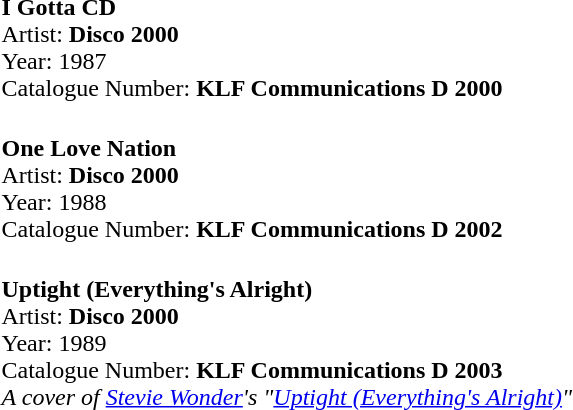<table>
<tr>
<td width="20px"></td>
<td valign="top" align="left"><br><strong>I Gotta CD</strong>
<br>Artist: <strong>Disco 2000</strong>
<br>Year: 1987
<br>Catalogue Number: <strong>KLF Communications D 2000</strong></td>
</tr>
<tr>
<td></td>
<td valign="top" align="left"><br><strong>One Love Nation</strong>
<br>Artist: <strong>Disco 2000</strong>
<br>Year: 1988
<br>Catalogue Number: <strong>KLF Communications D 2002</strong></td>
</tr>
<tr>
<td></td>
<td valign="top" align="left"><br><strong>Uptight (Everything's Alright)</strong>
<br>Artist: <strong>Disco 2000</strong>
<br>Year: 1989
<br>Catalogue Number: <strong>KLF Communications D 2003</strong><br><em>A cover of <a href='#'>Stevie Wonder</a>'s "<a href='#'>Uptight (Everything's Alright)</a>"</em></td>
</tr>
</table>
